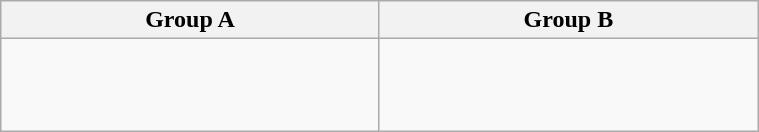<table class="wikitable" width=40%>
<tr>
<th width=25%>Group A</th>
<th width=25%>Group B</th>
</tr>
<tr>
<td><br><br>
<br>
</td>
<td><br><br>
<br>
</td>
</tr>
</table>
